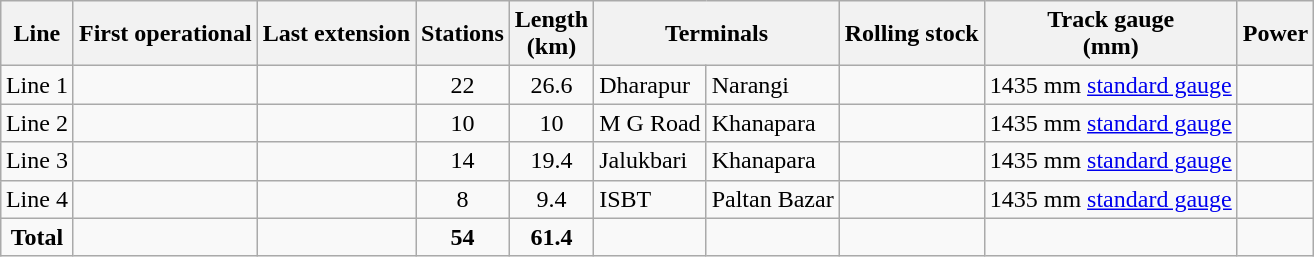<table class="wikitable sortable" style="margin:auto;">
<tr>
<th>Line</th>
<th>First operational</th>
<th>Last extension</th>
<th>Stations</th>
<th>Length<br>(km)</th>
<th colspan="2">Terminals</th>
<th>Rolling stock</th>
<th>Track gauge<br>(mm)</th>
<th>Power</th>
</tr>
<tr>
<td>Line 1</td>
<td></td>
<td></td>
<td style="text-align:center;">22</td>
<td style="text-align:center;">26.6</td>
<td>Dharapur</td>
<td>Narangi</td>
<td></td>
<td>1435 mm <a href='#'>standard gauge</a></td>
<td></td>
</tr>
<tr>
<td>Line 2</td>
<td></td>
<td></td>
<td style="text-align:center;">10</td>
<td style="text-align:center;">10</td>
<td>M G Road</td>
<td>Khanapara</td>
<td></td>
<td>1435 mm <a href='#'>standard gauge</a></td>
<td></td>
</tr>
<tr>
<td>Line 3</td>
<td></td>
<td></td>
<td style="text-align:center;">14</td>
<td style="text-align:center;">19.4</td>
<td>Jalukbari</td>
<td>Khanapara</td>
<td></td>
<td>1435 mm <a href='#'>standard gauge</a></td>
<td></td>
</tr>
<tr>
<td>Line 4</td>
<td></td>
<td></td>
<td style="text-align:center;">8</td>
<td style="text-align:center;">9.4</td>
<td>ISBT</td>
<td>Paltan Bazar</td>
<td></td>
<td>1435 mm <a href='#'>standard gauge</a></td>
<td></td>
</tr>
<tr>
<td style="text-align:center;"><strong>Total</strong></td>
<td></td>
<td></td>
<td style="text-align:center;"><strong>54</strong></td>
<td style="text-align:center;"><strong>61.4</strong></td>
<td></td>
<td></td>
<td></td>
<td></td>
<td></td>
</tr>
</table>
